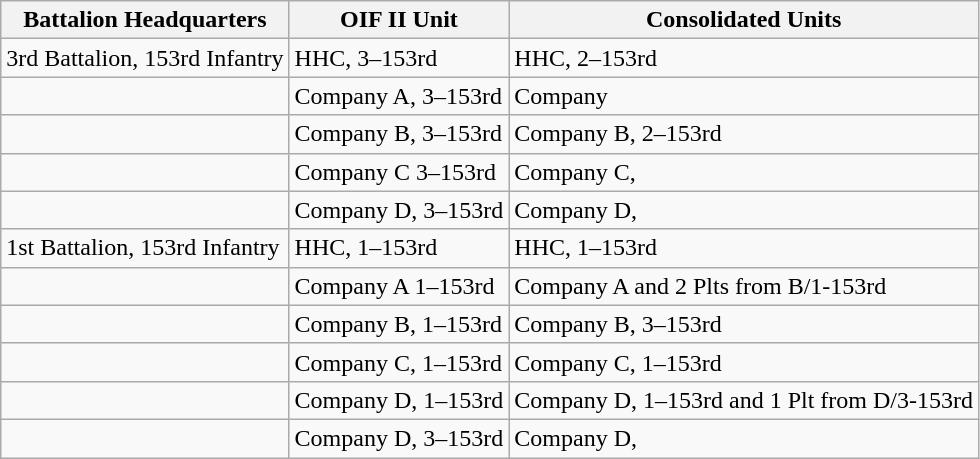<table class="wikitable">
<tr>
<th>Battalion Headquarters</th>
<th>OIF II Unit</th>
<th>Consolidated Units</th>
</tr>
<tr>
<td>3rd Battalion, 153rd Infantry</td>
<td>HHC, 3–153rd</td>
<td>HHC, 2–153rd</td>
</tr>
<tr>
<td></td>
<td>Company A, 3–153rd</td>
<td>Company</td>
</tr>
<tr>
<td></td>
<td>Company B, 3–153rd</td>
<td>Company B, 2–153rd</td>
</tr>
<tr>
<td></td>
<td>Company C 3–153rd</td>
<td>Company C,</td>
</tr>
<tr>
<td></td>
<td>Company D, 3–153rd</td>
<td>Company D,</td>
</tr>
<tr>
<td>1st Battalion, 153rd Infantry</td>
<td>HHC, 1–153rd</td>
<td>HHC, 1–153rd</td>
</tr>
<tr>
<td></td>
<td>Company A 1–153rd</td>
<td>Company A and 2 Plts from B/1-153rd</td>
</tr>
<tr>
<td></td>
<td>Company B, 1–153rd</td>
<td>Company B, 3–153rd</td>
</tr>
<tr>
<td></td>
<td>Company C, 1–153rd</td>
<td>Company C, 1–153rd</td>
</tr>
<tr>
<td></td>
<td>Company D, 1–153rd</td>
<td>Company D, 1–153rd and 1 Plt from D/3-153rd</td>
</tr>
<tr>
<td></td>
<td>Company D, 3–153rd</td>
<td>Company D,</td>
</tr>
</table>
